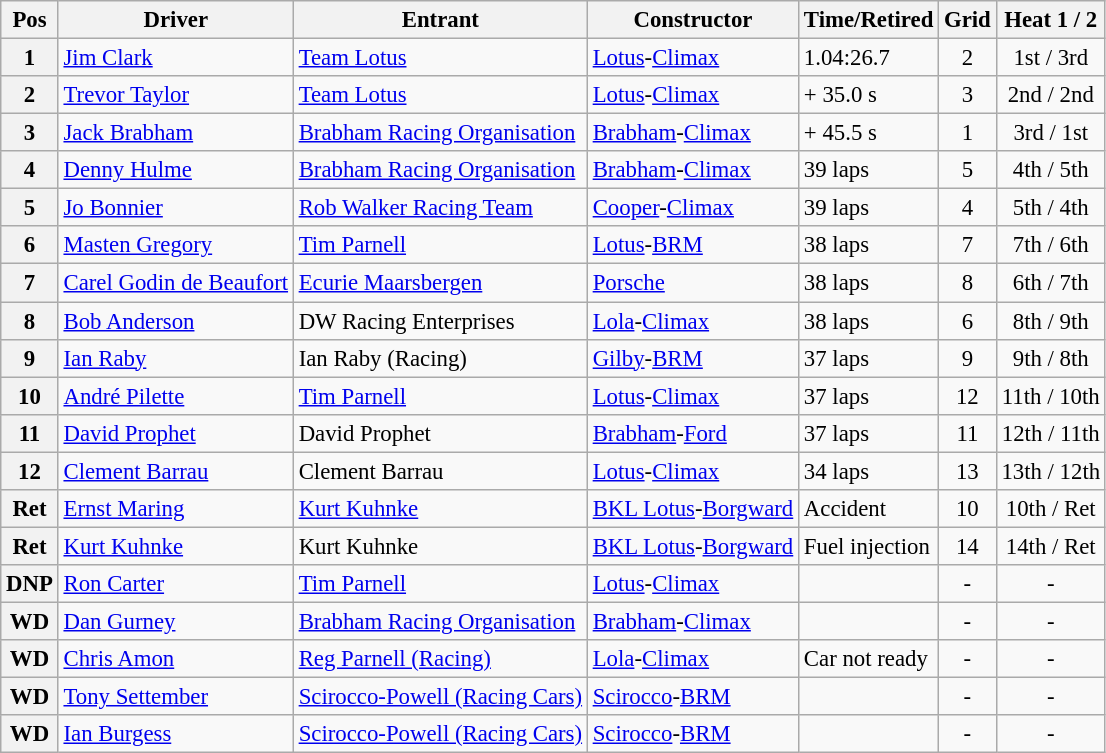<table class="wikitable" style="font-size: 95%;">
<tr>
<th>Pos</th>
<th>Driver</th>
<th>Entrant</th>
<th>Constructor</th>
<th>Time/Retired</th>
<th>Grid</th>
<th>Heat 1 / 2</th>
</tr>
<tr>
<th>1</th>
<td> <a href='#'>Jim Clark</a></td>
<td><a href='#'>Team Lotus</a></td>
<td><a href='#'>Lotus</a>-<a href='#'>Climax</a></td>
<td>1.04:26.7</td>
<td style="text-align:center">2</td>
<td style="text-align:center">1st / 3rd</td>
</tr>
<tr>
<th>2</th>
<td> <a href='#'>Trevor Taylor</a></td>
<td><a href='#'>Team Lotus</a></td>
<td><a href='#'>Lotus</a>-<a href='#'>Climax</a></td>
<td>+ 35.0 s</td>
<td style="text-align:center">3</td>
<td style="text-align:center">2nd / 2nd</td>
</tr>
<tr>
<th>3</th>
<td> <a href='#'>Jack Brabham</a></td>
<td><a href='#'>Brabham Racing Organisation</a></td>
<td><a href='#'>Brabham</a>-<a href='#'>Climax</a></td>
<td>+ 45.5 s</td>
<td style="text-align:center">1</td>
<td style="text-align:center">3rd / 1st</td>
</tr>
<tr>
<th>4</th>
<td> <a href='#'>Denny Hulme</a></td>
<td><a href='#'>Brabham Racing Organisation</a></td>
<td><a href='#'>Brabham</a>-<a href='#'>Climax</a></td>
<td>39 laps</td>
<td style="text-align:center">5</td>
<td style="text-align:center">4th / 5th</td>
</tr>
<tr>
<th>5</th>
<td> <a href='#'>Jo Bonnier</a></td>
<td><a href='#'>Rob Walker Racing Team</a></td>
<td><a href='#'>Cooper</a>-<a href='#'>Climax</a></td>
<td>39 laps</td>
<td style="text-align:center">4</td>
<td style="text-align:center">5th / 4th</td>
</tr>
<tr>
<th>6</th>
<td> <a href='#'>Masten Gregory</a></td>
<td><a href='#'>Tim Parnell</a></td>
<td><a href='#'>Lotus</a>-<a href='#'>BRM</a></td>
<td>38 laps</td>
<td style="text-align:center">7</td>
<td style="text-align:center">7th / 6th</td>
</tr>
<tr>
<th>7</th>
<td> <a href='#'>Carel Godin de Beaufort</a></td>
<td><a href='#'>Ecurie Maarsbergen</a></td>
<td><a href='#'>Porsche</a></td>
<td>38 laps</td>
<td style="text-align:center">8</td>
<td style="text-align:center">6th / 7th</td>
</tr>
<tr>
<th>8</th>
<td> <a href='#'>Bob Anderson</a></td>
<td>DW Racing Enterprises</td>
<td><a href='#'>Lola</a>-<a href='#'>Climax</a></td>
<td>38 laps</td>
<td style="text-align:center">6</td>
<td style="text-align:center">8th / 9th</td>
</tr>
<tr>
<th>9</th>
<td> <a href='#'>Ian Raby</a></td>
<td>Ian Raby (Racing)</td>
<td><a href='#'>Gilby</a>-<a href='#'>BRM</a></td>
<td>37 laps</td>
<td style="text-align:center">9</td>
<td style="text-align:center">9th / 8th</td>
</tr>
<tr>
<th>10</th>
<td> <a href='#'>André Pilette</a></td>
<td><a href='#'>Tim Parnell</a></td>
<td><a href='#'>Lotus</a>-<a href='#'>Climax</a></td>
<td>37 laps</td>
<td style="text-align:center">12</td>
<td style="text-align:center">11th / 10th</td>
</tr>
<tr>
<th>11</th>
<td> <a href='#'>David Prophet</a></td>
<td>David Prophet</td>
<td><a href='#'>Brabham</a>-<a href='#'>Ford</a></td>
<td>37 laps</td>
<td style="text-align:center">11</td>
<td style="text-align:center">12th / 11th</td>
</tr>
<tr>
<th>12</th>
<td> <a href='#'>Clement Barrau</a></td>
<td>Clement Barrau</td>
<td><a href='#'>Lotus</a>-<a href='#'>Climax</a></td>
<td>34 laps</td>
<td style="text-align:center">13</td>
<td style="text-align:center">13th / 12th</td>
</tr>
<tr>
<th>Ret</th>
<td> <a href='#'>Ernst Maring</a></td>
<td><a href='#'>Kurt Kuhnke</a></td>
<td><a href='#'>BKL Lotus</a>-<a href='#'>Borgward</a></td>
<td>Accident</td>
<td style="text-align:center">10</td>
<td style="text-align:center">10th / Ret</td>
</tr>
<tr>
<th>Ret</th>
<td> <a href='#'>Kurt Kuhnke</a></td>
<td>Kurt Kuhnke</td>
<td><a href='#'>BKL Lotus</a>-<a href='#'>Borgward</a></td>
<td>Fuel injection</td>
<td style="text-align:center">14</td>
<td style="text-align:center">14th / Ret</td>
</tr>
<tr>
<th>DNP</th>
<td> <a href='#'>Ron Carter</a></td>
<td><a href='#'>Tim Parnell</a></td>
<td><a href='#'>Lotus</a>-<a href='#'>Climax</a></td>
<td></td>
<td style="text-align:center">-</td>
<td style="text-align:center">-</td>
</tr>
<tr>
<th>WD</th>
<td> <a href='#'>Dan Gurney</a></td>
<td><a href='#'>Brabham Racing Organisation</a></td>
<td><a href='#'>Brabham</a>-<a href='#'>Climax</a></td>
<td></td>
<td style="text-align:center">-</td>
<td style="text-align:center">-</td>
</tr>
<tr>
<th>WD</th>
<td> <a href='#'>Chris Amon</a></td>
<td><a href='#'>Reg Parnell (Racing)</a></td>
<td><a href='#'>Lola</a>-<a href='#'>Climax</a></td>
<td>Car not ready</td>
<td style="text-align:center">-</td>
<td style="text-align:center">-</td>
</tr>
<tr>
<th>WD</th>
<td> <a href='#'>Tony Settember</a></td>
<td><a href='#'>Scirocco-Powell (Racing Cars)</a></td>
<td><a href='#'>Scirocco</a>-<a href='#'>BRM</a></td>
<td></td>
<td style="text-align:center">-</td>
<td style="text-align:center">-</td>
</tr>
<tr>
<th>WD</th>
<td> <a href='#'>Ian Burgess</a></td>
<td><a href='#'>Scirocco-Powell (Racing Cars)</a></td>
<td><a href='#'>Scirocco</a>-<a href='#'>BRM</a></td>
<td></td>
<td style="text-align:center">-</td>
<td style="text-align:center">-</td>
</tr>
</table>
